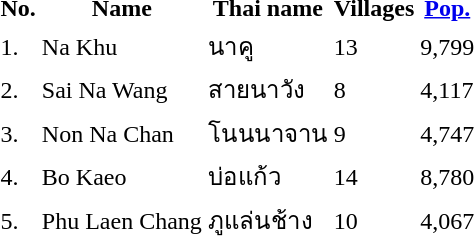<table>
<tr>
<th>No.</th>
<th>Name</th>
<th>Thai name</th>
<th>Villages</th>
<th><a href='#'>Pop.</a></th>
</tr>
<tr>
<td>1.</td>
<td>Na Khu</td>
<td>นาคู</td>
<td>13</td>
<td>9,799</td>
<td></td>
</tr>
<tr>
<td>2.</td>
<td>Sai Na Wang</td>
<td>สายนาวัง</td>
<td>8</td>
<td>4,117</td>
<td></td>
</tr>
<tr>
<td>3.</td>
<td>Non Na Chan</td>
<td>โนนนาจาน</td>
<td>9</td>
<td>4,747</td>
<td></td>
</tr>
<tr>
<td>4.</td>
<td>Bo Kaeo</td>
<td>บ่อแก้ว</td>
<td>14</td>
<td>8,780</td>
<td></td>
</tr>
<tr>
<td>5.</td>
<td>Phu Laen Chang</td>
<td>ภูแล่นช้าง</td>
<td>10</td>
<td>4,067</td>
<td></td>
</tr>
</table>
